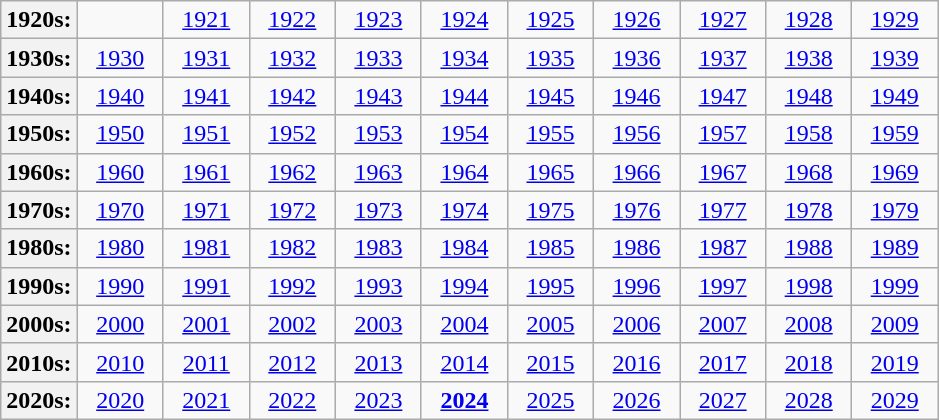<table class="wikitable" style="text-align:center;">
<tr>
<th align="left"><strong>1920s:</strong></th>
<td width="50"> </td>
<td width="50"><a href='#'>1921</a></td>
<td width="50"><a href='#'>1922</a></td>
<td width="50"><a href='#'>1923</a></td>
<td width="50"><a href='#'>1924</a></td>
<td width="50"><a href='#'>1925</a></td>
<td width="50"><a href='#'>1926</a></td>
<td width="50"><a href='#'>1927</a></td>
<td width="50"><a href='#'>1928</a></td>
<td width="50"><a href='#'>1929</a></td>
</tr>
<tr>
<th align="left"><strong>1930s:</strong></th>
<td><a href='#'>1930</a></td>
<td><a href='#'>1931</a></td>
<td><a href='#'>1932</a></td>
<td><a href='#'>1933</a></td>
<td><a href='#'>1934</a></td>
<td><a href='#'>1935</a></td>
<td><a href='#'>1936</a></td>
<td><a href='#'>1937</a></td>
<td><a href='#'>1938</a></td>
<td><a href='#'>1939</a></td>
</tr>
<tr>
<th align="left"><strong>1940s:</strong></th>
<td><a href='#'>1940</a></td>
<td><a href='#'>1941</a></td>
<td><a href='#'>1942</a></td>
<td><a href='#'>1943</a></td>
<td><a href='#'>1944</a></td>
<td><a href='#'>1945</a></td>
<td><a href='#'>1946</a></td>
<td><a href='#'>1947</a></td>
<td><a href='#'>1948</a></td>
<td><a href='#'>1949</a></td>
</tr>
<tr>
<th align="left"><strong>1950s:</strong></th>
<td><a href='#'>1950</a></td>
<td><a href='#'>1951</a></td>
<td><a href='#'>1952</a></td>
<td><a href='#'>1953</a></td>
<td><a href='#'>1954</a></td>
<td><a href='#'>1955</a></td>
<td><a href='#'>1956</a></td>
<td><a href='#'>1957</a></td>
<td><a href='#'>1958</a></td>
<td><a href='#'>1959</a></td>
</tr>
<tr>
<th align="left"><strong>1960s:</strong></th>
<td><a href='#'>1960</a></td>
<td><a href='#'>1961</a></td>
<td><a href='#'>1962</a></td>
<td><a href='#'>1963</a></td>
<td><a href='#'>1964</a></td>
<td><a href='#'>1965</a></td>
<td><a href='#'>1966</a></td>
<td><a href='#'>1967</a></td>
<td><a href='#'>1968</a></td>
<td><a href='#'>1969</a></td>
</tr>
<tr>
<th align="left"><strong>1970s:</strong></th>
<td><a href='#'>1970</a></td>
<td><a href='#'>1971</a></td>
<td><a href='#'>1972</a></td>
<td><a href='#'>1973</a></td>
<td><a href='#'>1974</a></td>
<td><a href='#'>1975</a></td>
<td><a href='#'>1976</a></td>
<td><a href='#'>1977</a></td>
<td><a href='#'>1978</a></td>
<td><a href='#'>1979</a></td>
</tr>
<tr>
<th align="left"><strong>1980s:</strong></th>
<td><a href='#'>1980</a></td>
<td><a href='#'>1981</a></td>
<td><a href='#'>1982</a></td>
<td><a href='#'>1983</a></td>
<td><a href='#'>1984</a></td>
<td><a href='#'>1985</a></td>
<td><a href='#'>1986</a></td>
<td><a href='#'>1987</a></td>
<td><a href='#'>1988</a></td>
<td><a href='#'>1989</a></td>
</tr>
<tr>
<th align="left"><strong>1990s:</strong></th>
<td><a href='#'>1990</a></td>
<td><a href='#'>1991</a></td>
<td><a href='#'>1992</a></td>
<td><a href='#'>1993</a></td>
<td><a href='#'>1994</a></td>
<td><a href='#'>1995</a></td>
<td><a href='#'>1996</a></td>
<td><a href='#'>1997</a></td>
<td><a href='#'>1998</a></td>
<td><a href='#'>1999</a></td>
</tr>
<tr>
<th align="left"><strong>2000s:</strong></th>
<td><a href='#'>2000</a></td>
<td><a href='#'>2001</a></td>
<td><a href='#'>2002</a></td>
<td><a href='#'>2003</a></td>
<td><a href='#'>2004</a></td>
<td><a href='#'>2005</a></td>
<td><a href='#'>2006</a></td>
<td><a href='#'>2007</a></td>
<td><a href='#'>2008</a></td>
<td><a href='#'>2009</a></td>
</tr>
<tr>
<th align="left"><strong>2010s:</strong></th>
<td><a href='#'>2010</a></td>
<td><a href='#'>2011</a></td>
<td><a href='#'>2012</a></td>
<td><a href='#'>2013</a></td>
<td><a href='#'>2014</a></td>
<td><a href='#'>2015</a></td>
<td><a href='#'>2016</a></td>
<td><a href='#'>2017</a></td>
<td><a href='#'>2018</a></td>
<td><a href='#'>2019</a></td>
</tr>
<tr>
<th align="left"><strong>2020s:</strong></th>
<td><a href='#'>2020</a></td>
<td><a href='#'>2021</a></td>
<td><a href='#'>2022</a></td>
<td><a href='#'>2023</a></td>
<td><strong><a href='#'>2024</a></strong></td>
<td><a href='#'>2025</a></td>
<td><a href='#'>2026</a></td>
<td><a href='#'>2027</a></td>
<td><a href='#'>2028</a></td>
<td><a href='#'>2029</a></td>
</tr>
</table>
